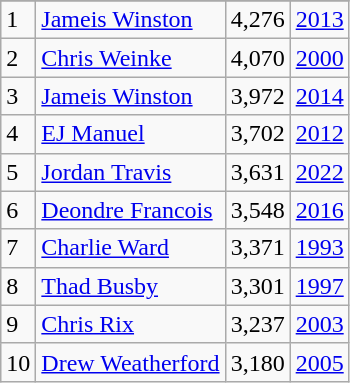<table class="wikitable">
<tr>
</tr>
<tr>
<td>1</td>
<td><a href='#'>Jameis Winston</a></td>
<td><abbr>4,276</abbr></td>
<td><a href='#'>2013</a></td>
</tr>
<tr>
<td>2</td>
<td><a href='#'>Chris Weinke</a></td>
<td><abbr>4,070</abbr></td>
<td><a href='#'>2000</a></td>
</tr>
<tr>
<td>3</td>
<td><a href='#'>Jameis Winston</a></td>
<td><abbr>3,972</abbr></td>
<td><a href='#'>2014</a></td>
</tr>
<tr>
<td>4</td>
<td><a href='#'>EJ Manuel</a></td>
<td><abbr>3,702</abbr></td>
<td><a href='#'>2012</a></td>
</tr>
<tr>
<td>5</td>
<td><a href='#'>Jordan Travis</a></td>
<td><abbr>3,631</abbr></td>
<td><a href='#'>2022</a></td>
</tr>
<tr>
<td>6</td>
<td><a href='#'>Deondre Francois</a></td>
<td><abbr>3,548</abbr></td>
<td><a href='#'>2016</a></td>
</tr>
<tr>
<td>7</td>
<td><a href='#'>Charlie Ward</a></td>
<td><abbr>3,371</abbr></td>
<td><a href='#'>1993</a></td>
</tr>
<tr>
<td>8</td>
<td><a href='#'>Thad Busby</a></td>
<td><abbr>3,301</abbr></td>
<td><a href='#'>1997</a></td>
</tr>
<tr>
<td>9</td>
<td><a href='#'>Chris Rix</a></td>
<td><abbr>3,237</abbr></td>
<td><a href='#'>2003</a></td>
</tr>
<tr>
<td>10</td>
<td><a href='#'>Drew Weatherford</a></td>
<td><abbr>3,180</abbr></td>
<td><a href='#'>2005</a></td>
</tr>
</table>
